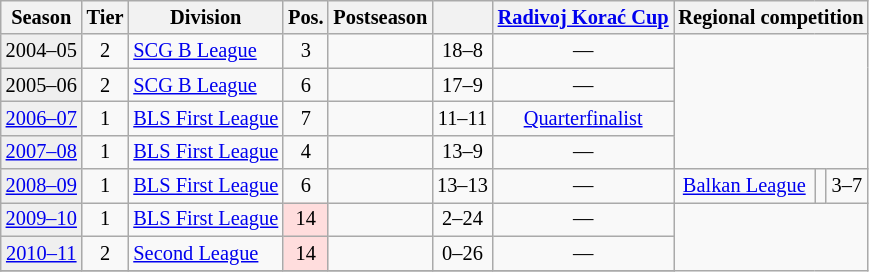<table class="wikitable" style="font-size:85%; text-align:center">
<tr>
<th>Season</th>
<th>Tier</th>
<th>Division</th>
<th>Pos.</th>
<th>Postseason</th>
<th></th>
<th><a href='#'>Radivoj Korać Cup</a></th>
<th colspan=3>Regional competition</th>
</tr>
<tr>
<td bgcolor=#efefef>2004–05</td>
<td>2</td>
<td align=left><a href='#'>SCG B League</a></td>
<td>3</td>
<td></td>
<td>18–8</td>
<td>—</td>
</tr>
<tr>
<td bgcolor=#efefef>2005–06</td>
<td>2</td>
<td align=left><a href='#'>SCG B League</a></td>
<td>6</td>
<td></td>
<td>17–9</td>
<td>—</td>
</tr>
<tr>
<td bgcolor=#efefef><a href='#'>2006–07</a></td>
<td>1</td>
<td align=left><a href='#'>BLS First League</a></td>
<td>7</td>
<td></td>
<td>11–11</td>
<td><a href='#'>Quarterfinalist</a></td>
</tr>
<tr>
<td bgcolor=#efefef><a href='#'>2007–08</a></td>
<td>1</td>
<td align=left><a href='#'>BLS First League</a></td>
<td>4</td>
<td></td>
<td>13–9</td>
<td>—</td>
</tr>
<tr>
<td bgcolor=#efefef><a href='#'>2008–09</a></td>
<td>1</td>
<td align=left><a href='#'>BLS First League</a></td>
<td>6</td>
<td></td>
<td>13–13</td>
<td>—</td>
<td><a href='#'>Balkan League</a></td>
<td></td>
<td>3–7</td>
</tr>
<tr>
<td bgcolor=#efefef><a href='#'>2009–10</a></td>
<td>1</td>
<td align=left><a href='#'>BLS First League</a></td>
<td bgcolor=#ffdddd>14</td>
<td></td>
<td>2–24</td>
<td>—</td>
</tr>
<tr>
<td bgcolor=#efefef><a href='#'>2010–11</a></td>
<td>2</td>
<td align=left><a href='#'>Second League</a></td>
<td bgcolor=#ffdddd>14</td>
<td></td>
<td>0–26</td>
<td>—</td>
</tr>
<tr>
</tr>
</table>
